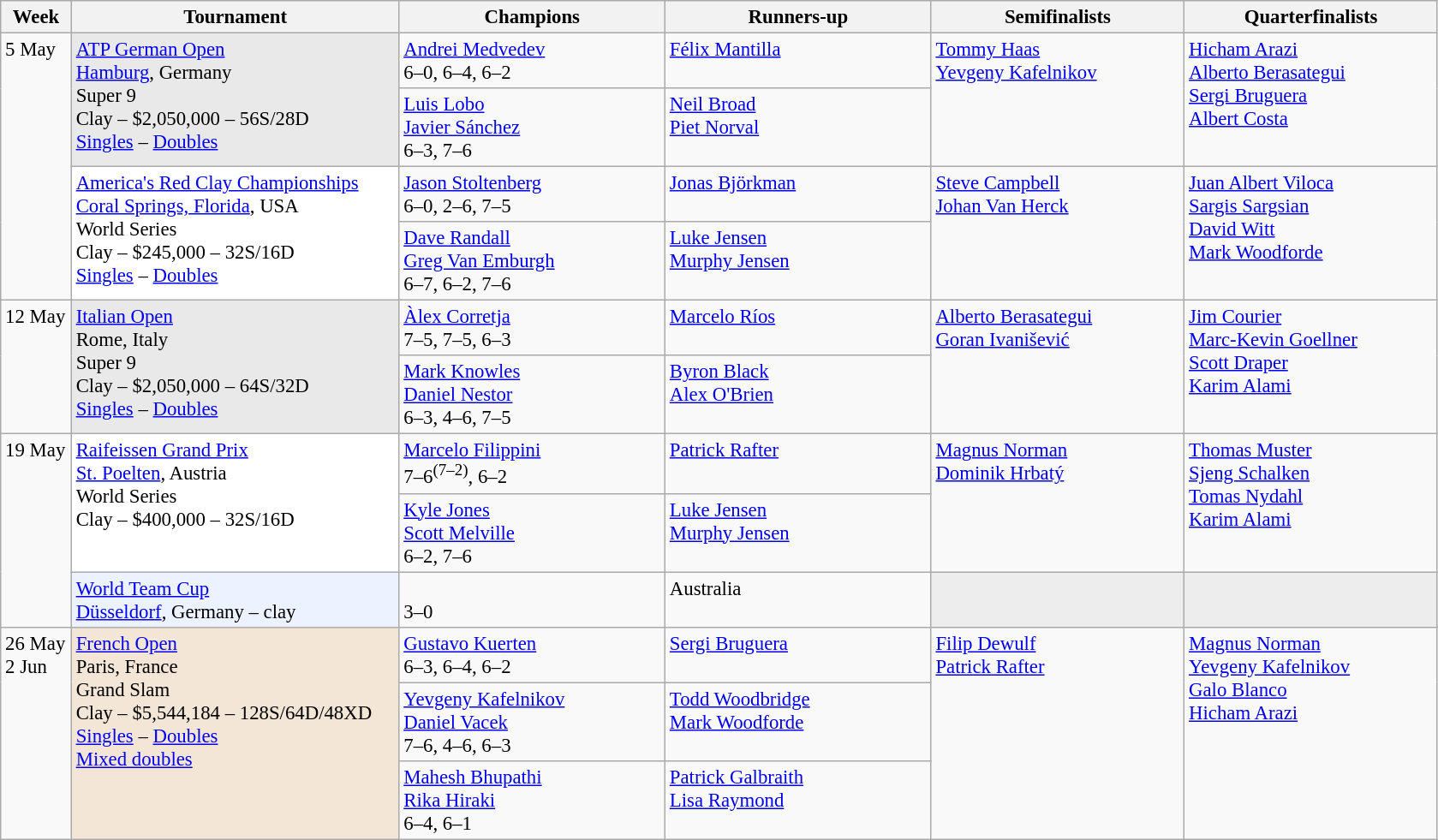<table class=wikitable style=font-size:95%>
<tr>
<th style="width:48px;">Week</th>
<th style="width:248px;">Tournament</th>
<th style="width:200px;">Champions</th>
<th style="width:200px;">Runners-up</th>
<th style="width:190px;">Semifinalists</th>
<th style="width:190px;">Quarterfinalists</th>
</tr>
<tr valign=top>
<td rowspan=4>5 May</td>
<td bgcolor="#E9E9E9" rowspan=2><a href='#'>ATP German Open</a><br><a href='#'>Hamburg</a>, Germany<br>Super 9<br>Clay – $2,050,000 – 56S/28D <br> <a href='#'>Singles</a> – <a href='#'>Doubles</a></td>
<td> <a href='#'>Andrei Medvedev</a><br> 6–0, 6–4, 6–2</td>
<td> <a href='#'>Félix Mantilla</a></td>
<td rowspan=2> <a href='#'>Tommy Haas</a><br> <a href='#'>Yevgeny Kafelnikov</a></td>
<td rowspan=2> <a href='#'>Hicham Arazi</a><br> <a href='#'>Alberto Berasategui</a><br> <a href='#'>Sergi Bruguera</a><br> <a href='#'>Albert Costa</a></td>
</tr>
<tr valign=top>
<td> <a href='#'>Luis Lobo</a><br> <a href='#'>Javier Sánchez</a><br> 6–3, 7–6</td>
<td> <a href='#'>Neil Broad</a><br> <a href='#'>Piet Norval</a></td>
</tr>
<tr valign=top>
<td style="background:#FFF;" rowspan=2><a href='#'>America's Red Clay Championships</a><br><a href='#'>Coral Springs, Florida</a>, USA<br>World Series<br>Clay – $245,000 – 32S/16D <br> <a href='#'>Singles</a> – <a href='#'>Doubles</a></td>
<td> <a href='#'>Jason Stoltenberg</a><br> 6–0, 2–6, 7–5</td>
<td> <a href='#'>Jonas Björkman</a></td>
<td rowspan=2> <a href='#'>Steve Campbell</a><br> <a href='#'>Johan Van Herck</a></td>
<td rowspan=2> <a href='#'>Juan Albert Viloca</a><br> <a href='#'>Sargis Sargsian</a><br> <a href='#'>David Witt</a><br> <a href='#'>Mark Woodforde</a></td>
</tr>
<tr valign=top>
<td> <a href='#'>Dave Randall</a><br> <a href='#'>Greg Van Emburgh</a><br> 6–7, 6–2, 7–6</td>
<td> <a href='#'>Luke Jensen</a><br> <a href='#'>Murphy Jensen</a></td>
</tr>
<tr valign=top>
<td rowspan=2>12 May</td>
<td bgcolor="#E9E9E9" rowspan=2><a href='#'>Italian Open</a><br>Rome, Italy<br>Super 9<br>Clay – $2,050,000 – 64S/32D <br> <a href='#'>Singles</a> – <a href='#'>Doubles</a></td>
<td> <a href='#'>Àlex Corretja</a><br> 7–5, 7–5, 6–3</td>
<td> <a href='#'>Marcelo Ríos</a></td>
<td rowspan=2> <a href='#'>Alberto Berasategui</a><br> <a href='#'>Goran Ivanišević</a></td>
<td rowspan=2> <a href='#'>Jim Courier</a><br> <a href='#'>Marc-Kevin Goellner</a><br> <a href='#'>Scott Draper</a><br> <a href='#'>Karim Alami</a></td>
</tr>
<tr valign=top>
<td> <a href='#'>Mark Knowles</a><br> <a href='#'>Daniel Nestor</a><br> 6–3, 4–6, 7–5</td>
<td> <a href='#'>Byron Black</a><br> <a href='#'>Alex O'Brien</a></td>
</tr>
<tr valign=top>
<td rowspan=3>19 May</td>
<td style="background:#FFF;" rowspan=2><a href='#'>Raifeissen Grand Prix</a><br><a href='#'>St. Poelten</a>, Austria<br>World Series<br>Clay – $400,000 – 32S/16D</td>
<td> <a href='#'>Marcelo Filippini</a><br> 7–6<sup>(7–2)</sup>, 6–2</td>
<td> <a href='#'>Patrick Rafter</a></td>
<td rowspan=2> <a href='#'>Magnus Norman</a><br> <a href='#'>Dominik Hrbatý</a></td>
<td rowspan=2> <a href='#'>Thomas Muster</a><br> <a href='#'>Sjeng Schalken</a><br> <a href='#'>Tomas Nydahl</a><br> <a href='#'>Karim Alami</a></td>
</tr>
<tr valign=top>
<td> <a href='#'>Kyle Jones</a><br> <a href='#'>Scott Melville</a><br> 6–2, 7–6</td>
<td> <a href='#'>Luke Jensen</a><br> <a href='#'>Murphy Jensen</a></td>
</tr>
<tr valign=top>
<td bgcolor="#ECF2FF" rowspan=1><a href='#'>World Team Cup</a><br><a href='#'>Düsseldorf</a>, Germany – clay</td>
<td><br>3–0</td>
<td> Australia</td>
<td bgcolor="#ededed"></td>
<td bgcolor="#ededed"></td>
</tr>
<tr valign=top>
<td rowspan=3>26 May<br>2 Jun</td>
<td bgcolor="#F3E6D7" rowspan=3><a href='#'>French Open</a><br> Paris, France<br>Grand Slam<br>Clay – $5,544,184 – 128S/64D/48XD <br> <a href='#'>Singles</a> – <a href='#'>Doubles</a> <br> <a href='#'>Mixed doubles</a></td>
<td> <a href='#'>Gustavo Kuerten</a><br>6–3, 6–4, 6–2</td>
<td> <a href='#'>Sergi Bruguera</a></td>
<td rowspan=3> <a href='#'>Filip Dewulf</a> <br>  <a href='#'>Patrick Rafter</a></td>
<td rowspan=3> <a href='#'>Magnus Norman</a> <br>  <a href='#'>Yevgeny Kafelnikov</a> <br>  <a href='#'>Galo Blanco</a> <br>  <a href='#'>Hicham Arazi</a></td>
</tr>
<tr valign=top>
<td> <a href='#'>Yevgeny Kafelnikov</a><br> <a href='#'>Daniel Vacek</a><br> 7–6, 4–6, 6–3</td>
<td> <a href='#'>Todd Woodbridge</a><br> <a href='#'>Mark Woodforde</a></td>
</tr>
<tr valign=top>
<td> <a href='#'>Mahesh Bhupathi</a><br> <a href='#'>Rika Hiraki</a><br> 6–4, 6–1</td>
<td> <a href='#'>Patrick Galbraith</a><br> <a href='#'>Lisa Raymond</a></td>
</tr>
</table>
